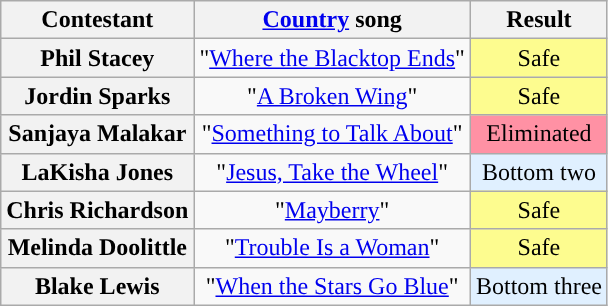<table class="wikitable unsortable" style="text-align:center;">
<tr>
<th scope="col">Contestant</th>
<th scope="col"><a href='#'>Country</a> song</th>
<th scope="col">Result</th>
</tr>
<tr>
<th scope="row">Phil Stacey</th>
<td>"<a href='#'>Where the Blacktop Ends</a>"</td>
<td style="background:#FDFC8F">Safe</td>
</tr>
<tr>
<th scope="row">Jordin Sparks</th>
<td>"<a href='#'>A Broken Wing</a>"</td>
<td style="background:#FDFC8F">Safe</td>
</tr>
<tr>
<th scope="row">Sanjaya Malakar</th>
<td>"<a href='#'>Something to Talk About</a>"</td>
<td bgcolor="FF91A4">Eliminated</td>
</tr>
<tr>
<th scope="row">LaKisha Jones</th>
<td>"<a href='#'>Jesus, Take the Wheel</a>"</td>
<td bgcolor="E0F0FF">Bottom two</td>
</tr>
<tr>
<th scope="row">Chris Richardson</th>
<td>"<a href='#'>Mayberry</a>"</td>
<td style="background:#FDFC8F">Safe</td>
</tr>
<tr>
<th scope="row">Melinda Doolittle</th>
<td>"<a href='#'>Trouble Is a Woman</a>"</td>
<td style="background:#FDFC8F">Safe</td>
</tr>
<tr>
<th scope="row">Blake Lewis</th>
<td>"<a href='#'>When the Stars Go Blue</a>"</td>
<td bgcolor="E0F0FF">Bottom three</td>
</tr>
</table>
